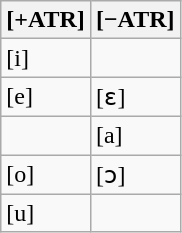<table class="wikitable">
<tr>
<th>[+ATR]</th>
<th>[−ATR]</th>
</tr>
<tr>
<td>[i]</td>
<td></td>
</tr>
<tr>
<td>[e]</td>
<td>[ɛ]</td>
</tr>
<tr>
<td></td>
<td>[a]</td>
</tr>
<tr>
<td>[o]</td>
<td>[ɔ]</td>
</tr>
<tr>
<td>[u]</td>
<td></td>
</tr>
</table>
